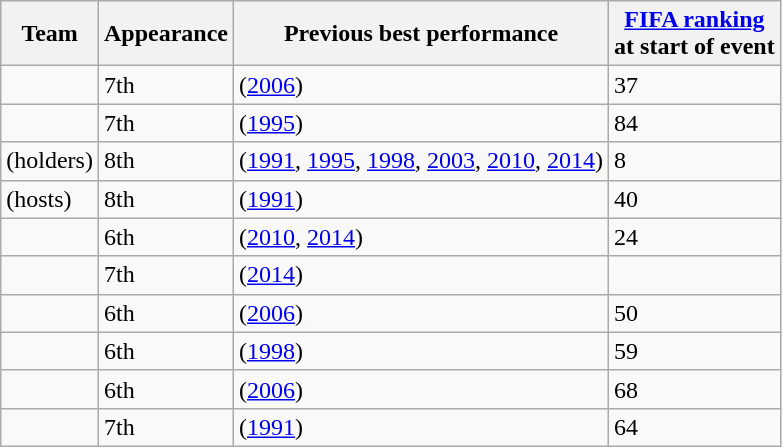<table class="wikitable sortable" style="text-align: left;">
<tr>
<th>Team</th>
<th data-sort-type="number">Appearance</th>
<th>Previous best performance</th>
<th><a href='#'>FIFA ranking</a><br>at start of event</th>
</tr>
<tr>
<td></td>
<td>7th</td>
<td> (<a href='#'>2006</a>)</td>
<td>37</td>
</tr>
<tr>
<td></td>
<td>7th</td>
<td> (<a href='#'>1995</a>)</td>
<td>84</td>
</tr>
<tr>
<td> (holders)</td>
<td>8th</td>
<td> (<a href='#'>1991</a>, <a href='#'>1995</a>, <a href='#'>1998</a>, <a href='#'>2003</a>, <a href='#'>2010</a>, <a href='#'>2014</a>)</td>
<td>8</td>
</tr>
<tr>
<td> (hosts)</td>
<td>8th</td>
<td> (<a href='#'>1991</a>)</td>
<td>40</td>
</tr>
<tr>
<td></td>
<td>6th</td>
<td> (<a href='#'>2010</a>, <a href='#'>2014</a>)</td>
<td>24</td>
</tr>
<tr>
<td></td>
<td>7th</td>
<td> (<a href='#'>2014</a>)</td>
<td></td>
</tr>
<tr>
<td></td>
<td>6th</td>
<td> (<a href='#'>2006</a>)</td>
<td>50</td>
</tr>
<tr>
<td></td>
<td>6th</td>
<td> (<a href='#'>1998</a>)</td>
<td>59</td>
</tr>
<tr>
<td></td>
<td>6th</td>
<td> (<a href='#'>2006</a>)</td>
<td>68</td>
</tr>
<tr>
<td></td>
<td>7th</td>
<td> (<a href='#'>1991</a>)</td>
<td>64</td>
</tr>
</table>
